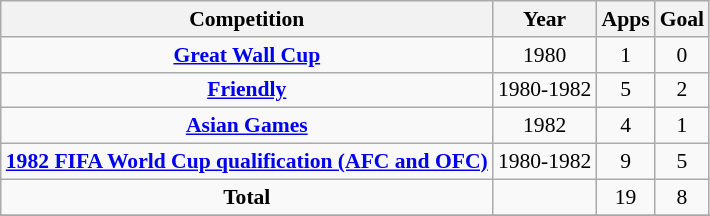<table class="wikitable" style="font-size:90%; text-align: center;">
<tr>
<th>Competition</th>
<th>Year</th>
<th>Apps</th>
<th>Goal</th>
</tr>
<tr>
<td rowspan=1><strong><a href='#'>Great Wall Cup</a></strong></td>
<td>1980</td>
<td>1</td>
<td>0</td>
</tr>
<tr>
<td rowspan=1><strong><a href='#'>Friendly</a></strong></td>
<td>1980-1982</td>
<td>5</td>
<td>2</td>
</tr>
<tr>
<td rowspan=1><strong><a href='#'>Asian Games</a></strong></td>
<td>1982</td>
<td>4</td>
<td>1</td>
</tr>
<tr>
<td rowspan=1><strong><a href='#'>1982 FIFA World Cup qualification (AFC and OFC)</a></strong></td>
<td>1980-1982</td>
<td>9</td>
<td>5</td>
</tr>
<tr>
<td rowspan=1><strong>Total</strong></td>
<td></td>
<td>19</td>
<td>8</td>
</tr>
<tr>
</tr>
<tr>
</tr>
</table>
